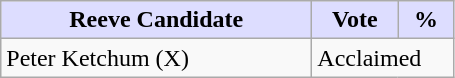<table class="wikitable">
<tr>
<th style="background:#ddf; width:200px;">Reeve Candidate </th>
<th style="background:#ddf; width:50px;">Vote</th>
<th style="background:#ddf; width:30px;">%</th>
</tr>
<tr>
<td>Peter Ketchum (X)</td>
<td colspan="2">Acclaimed</td>
</tr>
</table>
